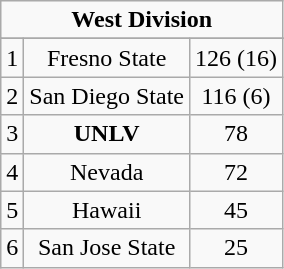<table class="wikitable">
<tr align="center">
<td align="center" Colspan="3"><strong>West Division</strong></td>
</tr>
<tr align="center">
</tr>
<tr align="center">
<td>1</td>
<td>Fresno State</td>
<td>126 (16)</td>
</tr>
<tr align="center">
<td>2</td>
<td>San Diego State</td>
<td>116 (6)</td>
</tr>
<tr align="center">
<td>3</td>
<td><strong>UNLV</strong></td>
<td>78</td>
</tr>
<tr align="center">
<td>4</td>
<td>Nevada</td>
<td>72</td>
</tr>
<tr align="center">
<td>5</td>
<td>Hawaii</td>
<td>45</td>
</tr>
<tr align="center">
<td>6</td>
<td>San Jose State</td>
<td>25</td>
</tr>
</table>
